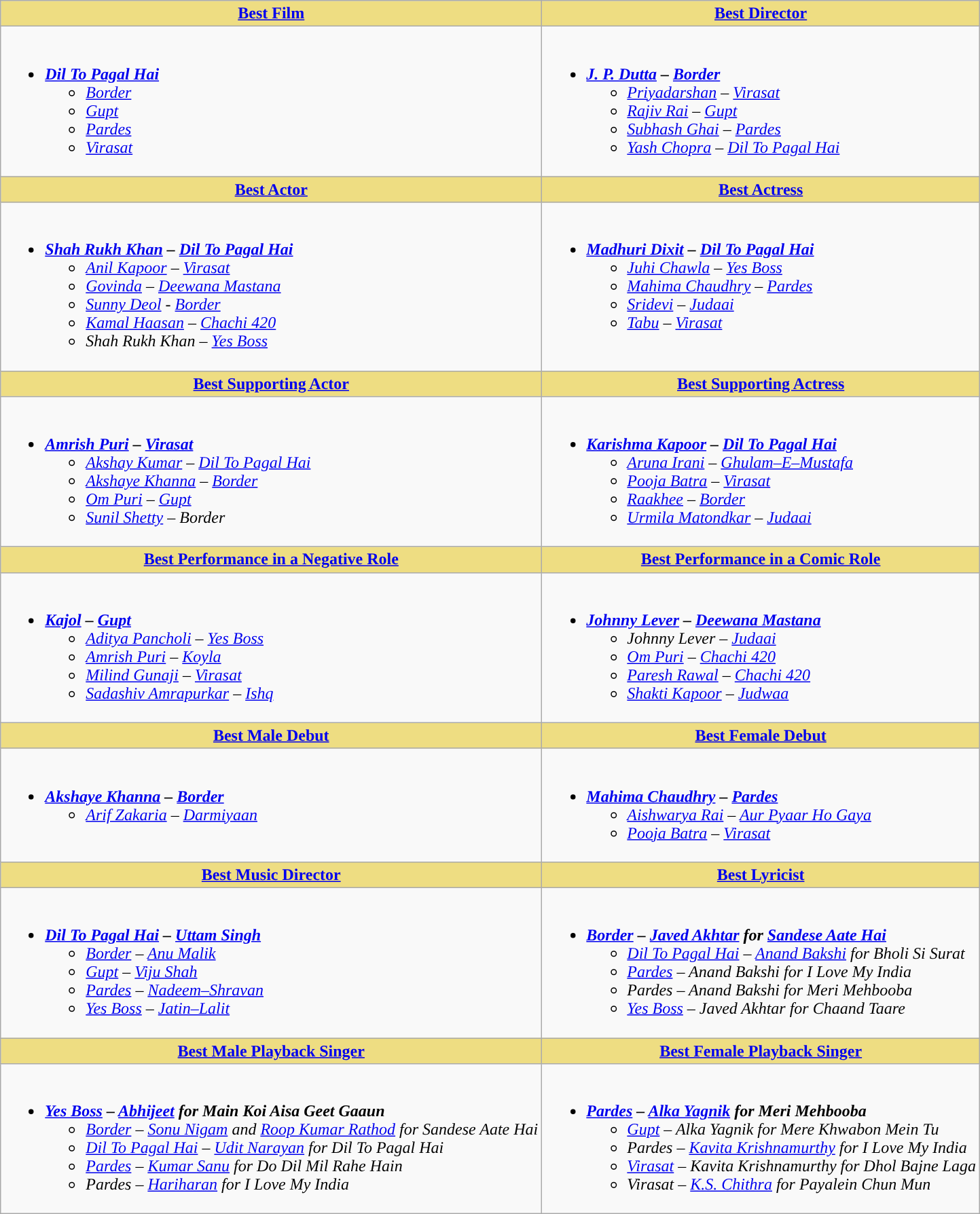<table class="wikitable">
<tr>
<th ! style="background:#EEDD82;text-align:center;"><a href='#'>Best Film</a></th>
<th ! style="background:#eedd82; text-align:center;"><a href='#'>Best Director</a></th>
</tr>
<tr>
<td valign="top"><br><ul><li><strong> <em><a href='#'>Dil To Pagal Hai</a></em> </strong><ul><li><em><a href='#'>Border</a></em></li><li><em><a href='#'>Gupt</a></em></li><li><em><a href='#'>Pardes</a></em></li><li><em><a href='#'>Virasat</a></em></li></ul></li></ul></td>
<td valign="top"><br><ul><li><strong> <em><a href='#'>J. P. Dutta</a> – <a href='#'>Border</a></em> </strong><ul><li><em><a href='#'>Priyadarshan</a> – <a href='#'>Virasat</a></em></li><li><em><a href='#'>Rajiv Rai</a> – <a href='#'>Gupt</a></em></li><li><em><a href='#'>Subhash Ghai</a> – <a href='#'>Pardes</a></em></li><li><em><a href='#'>Yash Chopra</a> – <a href='#'>Dil To Pagal Hai</a></em></li></ul></li></ul></td>
</tr>
<tr>
<th ! style="background:#EEDD82;text-align:center;"><a href='#'>Best Actor</a></th>
<th ! style="background:#eedd82; text-align:center;"><a href='#'>Best Actress</a></th>
</tr>
<tr>
<td valign="top"><br><ul><li><strong> <em><a href='#'>Shah Rukh Khan</a> – <a href='#'>Dil To Pagal Hai</a></em> </strong><ul><li><em><a href='#'>Anil Kapoor</a> – <a href='#'>Virasat</a></em></li><li><em><a href='#'>Govinda</a> – <a href='#'>Deewana Mastana</a></em></li><li><em><a href='#'>Sunny Deol</a> - <a href='#'>Border</a></em></li><li><em><a href='#'>Kamal Haasan</a> – <a href='#'>Chachi 420</a></em></li><li><em>Shah Rukh Khan – <a href='#'>Yes Boss</a></em></li></ul></li></ul></td>
<td valign="top"><br><ul><li><strong> <em><a href='#'>Madhuri Dixit</a> – <a href='#'>Dil To Pagal Hai</a></em> </strong><ul><li><em><a href='#'>Juhi Chawla</a> – <a href='#'>Yes Boss</a></em></li><li><em><a href='#'>Mahima Chaudhry</a> – <a href='#'>Pardes</a></em></li><li><em><a href='#'>Sridevi</a> – <a href='#'>Judaai</a></em></li><li><em><a href='#'>Tabu</a> – <a href='#'>Virasat</a></em></li></ul></li></ul></td>
</tr>
<tr>
<th ! style="background:#EEDD82;text-align:center;"><a href='#'>Best Supporting Actor</a></th>
<th ! style="background:#eedd82; text-align:center;"><a href='#'>Best Supporting Actress</a></th>
</tr>
<tr>
<td valign="top"><br><ul><li><strong> <em><a href='#'>Amrish Puri</a> – <a href='#'>Virasat</a></em> </strong><ul><li><em><a href='#'>Akshay Kumar</a> – <a href='#'>Dil To Pagal Hai</a></em></li><li><em><a href='#'>Akshaye Khanna</a> – <a href='#'>Border</a></em></li><li><em><a href='#'>Om Puri</a> – <a href='#'>Gupt</a></em></li><li><em><a href='#'>Sunil Shetty</a> – Border</em></li></ul></li></ul></td>
<td valign="top"><br><ul><li><strong> <em><a href='#'>Karishma Kapoor</a> – <a href='#'>Dil To Pagal Hai</a></em> </strong><ul><li><em><a href='#'>Aruna Irani</a> – <a href='#'>Ghulam–E–Mustafa</a></em></li><li><em><a href='#'>Pooja Batra</a> – <a href='#'>Virasat</a></em></li><li><em><a href='#'>Raakhee</a> – <a href='#'>Border</a></em></li><li><em><a href='#'>Urmila Matondkar</a> – <a href='#'>Judaai</a></em></li></ul></li></ul></td>
</tr>
<tr>
<th ! style="background:#EEDD82;text-align:center;"><a href='#'>Best Performance in a Negative Role</a></th>
<th ! style="background:#eedd82; text-align:center;"><a href='#'>Best Performance in a Comic Role</a></th>
</tr>
<tr>
<td valign="top"><br><ul><li><strong> <em><a href='#'>Kajol</a> – <a href='#'>Gupt</a></em> </strong><ul><li><em><a href='#'>Aditya Pancholi</a> – <a href='#'>Yes Boss</a></em></li><li><em><a href='#'>Amrish Puri</a> – <a href='#'>Koyla</a></em></li><li><em><a href='#'>Milind Gunaji</a> – <a href='#'>Virasat</a></em></li><li><em><a href='#'>Sadashiv Amrapurkar</a> – <a href='#'>Ishq</a></em></li></ul></li></ul></td>
<td valign="top"><br><ul><li><strong> <em><a href='#'>Johnny Lever</a> – <a href='#'>Deewana Mastana</a></em> </strong><ul><li><em>Johnny Lever – <a href='#'>Judaai</a></em></li><li><em><a href='#'>Om Puri</a> – <a href='#'>Chachi 420</a></em></li><li><em><a href='#'>Paresh Rawal</a> – <a href='#'>Chachi 420</a></em></li><li><em><a href='#'>Shakti Kapoor</a> – <a href='#'>Judwaa</a></em></li></ul></li></ul></td>
</tr>
<tr>
<th ! style="background:#EEDD82;text-align:center;"><a href='#'>Best Male Debut</a></th>
<th ! style="background:#EEDD82;text-align:center;"><a href='#'>Best Female Debut</a></th>
</tr>
<tr>
<td valign="top"><br><ul><li><strong> <em><a href='#'>Akshaye Khanna</a> – <a href='#'>Border</a></em> </strong><ul><li><em><a href='#'>Arif Zakaria</a> – <a href='#'>Darmiyaan</a></em></li></ul></li></ul></td>
<td valign="top"><br><ul><li><strong> <em><a href='#'>Mahima Chaudhry</a> – <a href='#'>Pardes</a></em> </strong><ul><li><em><a href='#'>Aishwarya Rai</a> – <a href='#'>Aur Pyaar Ho Gaya</a></em></li><li><em><a href='#'>Pooja Batra</a> – <a href='#'>Virasat</a></em></li></ul></li></ul></td>
</tr>
<tr>
<th ! style="background:#eedd82; text-align:center;"><a href='#'>Best Music Director</a></th>
<th ! style="background:#eedd82; text-align:center;"><a href='#'>Best Lyricist</a></th>
</tr>
<tr>
<td valign="top"><br><ul><li><strong> <em><a href='#'>Dil To Pagal Hai</a> – <a href='#'>Uttam Singh</a></em> </strong><ul><li><em><a href='#'>Border</a> – <a href='#'>Anu Malik</a></em></li><li><em><a href='#'>Gupt</a> – <a href='#'>Viju Shah</a></em></li><li><em><a href='#'>Pardes</a> – <a href='#'>Nadeem–Shravan</a></em></li><li><em><a href='#'>Yes Boss</a> – <a href='#'>Jatin–Lalit</a></em></li></ul></li></ul></td>
<td valign="top"><br><ul><li><strong> <em><a href='#'>Border</a> – <a href='#'>Javed Akhtar</a> for <a href='#'>Sandese Aate Hai</a></em> </strong><ul><li><em><a href='#'>Dil To Pagal Hai</a> – <a href='#'>Anand Bakshi</a> for Bholi Si Surat</em></li><li><em><a href='#'>Pardes</a> – Anand Bakshi for I Love My India</em></li><li><em>Pardes – Anand Bakshi for Meri Mehbooba</em></li><li><em><a href='#'>Yes Boss</a> – Javed Akhtar for Chaand Taare</em></li></ul></li></ul></td>
</tr>
<tr>
<th ! style="background:#eedd82; text-align:center;"><a href='#'>Best Male Playback Singer</a></th>
<th ! style="background:#eedd82; text-align:center;"><a href='#'>Best Female Playback Singer</a></th>
</tr>
<tr>
<td valign="top"><br><ul><li><strong> <em><a href='#'>Yes Boss</a> – <a href='#'>Abhijeet</a> for Main Koi Aisa Geet Gaaun</em> </strong><ul><li><em><a href='#'>Border</a> – <a href='#'>Sonu Nigam</a> and <a href='#'>Roop Kumar Rathod</a> for Sandese Aate Hai</em></li><li><em><a href='#'>Dil To Pagal Hai</a> – <a href='#'>Udit Narayan</a> for Dil To Pagal Hai</em></li><li><em><a href='#'>Pardes</a> – <a href='#'>Kumar Sanu</a> for Do Dil Mil Rahe Hain</em></li><li><em>Pardes – <a href='#'>Hariharan</a> for I Love My India</em></li></ul></li></ul></td>
<td valign="top"><br><ul><li><strong> <em><a href='#'>Pardes</a> – <a href='#'>Alka Yagnik</a> for Meri Mehbooba</em> </strong><ul><li><em><a href='#'>Gupt</a> – Alka Yagnik for Mere Khwabon Mein Tu</em></li><li><em>Pardes – <a href='#'>Kavita Krishnamurthy</a> for I Love My India</em></li><li><em><a href='#'>Virasat</a> – Kavita Krishnamurthy for Dhol Bajne Laga</em></li><li><em>Virasat – <a href='#'>K.S. Chithra</a> for Payalein Chun Mun</em></li></ul></li></ul></td>
</tr>
</table>
